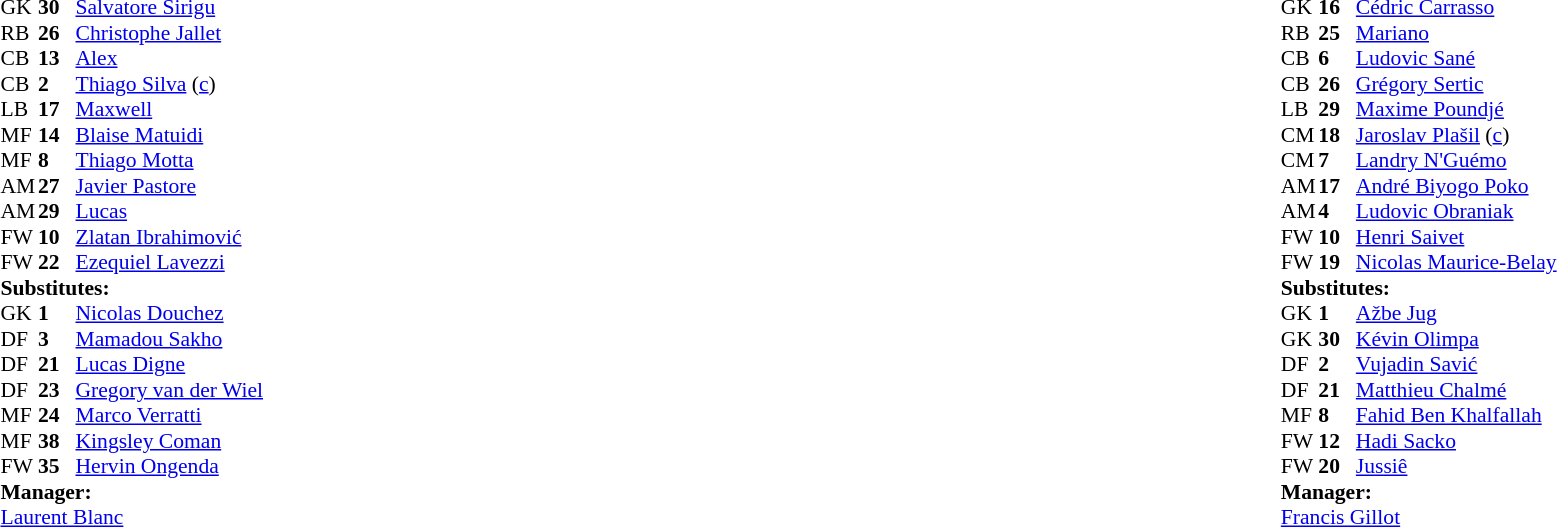<table width="100%">
<tr>
<td valign="top" width="50%"><br><table style="font-size: 90%" cellspacing="0" cellpadding="0">
<tr>
<th width=25></th>
<th width=25></th>
</tr>
<tr>
<td>GK</td>
<td><strong>30</strong></td>
<td> <a href='#'>Salvatore Sirigu</a></td>
</tr>
<tr>
<td>RB</td>
<td><strong>26</strong></td>
<td> <a href='#'>Christophe Jallet</a></td>
</tr>
<tr>
<td>CB</td>
<td><strong>13</strong></td>
<td> <a href='#'>Alex</a></td>
</tr>
<tr>
<td>CB</td>
<td><strong>2</strong></td>
<td> <a href='#'>Thiago Silva</a> (<a href='#'>c</a>)</td>
</tr>
<tr>
<td>LB</td>
<td><strong>17</strong></td>
<td> <a href='#'>Maxwell</a></td>
</tr>
<tr>
<td>MF</td>
<td><strong>14</strong></td>
<td> <a href='#'>Blaise Matuidi</a></td>
<td></td>
</tr>
<tr>
<td>MF</td>
<td><strong>8</strong></td>
<td> <a href='#'>Thiago Motta</a></td>
<td></td>
<td></td>
</tr>
<tr>
<td>AM</td>
<td><strong>27</strong></td>
<td> <a href='#'>Javier Pastore</a></td>
<td></td>
<td></td>
</tr>
<tr>
<td>AM</td>
<td><strong>29</strong></td>
<td> <a href='#'>Lucas</a></td>
</tr>
<tr>
<td>FW</td>
<td><strong>10</strong></td>
<td> <a href='#'>Zlatan Ibrahimović</a></td>
</tr>
<tr>
<td>FW</td>
<td><strong>22</strong></td>
<td> <a href='#'>Ezequiel Lavezzi</a></td>
<td></td>
<td></td>
</tr>
<tr>
<td colspan=3><strong>Substitutes:</strong></td>
</tr>
<tr>
<td>GK</td>
<td><strong>1</strong></td>
<td> <a href='#'>Nicolas Douchez</a></td>
</tr>
<tr>
<td>DF</td>
<td><strong>3</strong></td>
<td> <a href='#'>Mamadou Sakho</a></td>
</tr>
<tr>
<td>DF</td>
<td><strong>21</strong></td>
<td> <a href='#'>Lucas Digne</a></td>
</tr>
<tr>
<td>DF</td>
<td><strong>23</strong></td>
<td> <a href='#'>Gregory van der Wiel</a></td>
</tr>
<tr>
<td>MF</td>
<td><strong>24</strong></td>
<td> <a href='#'>Marco Verratti</a></td>
<td></td>
<td></td>
</tr>
<tr>
<td>MF</td>
<td><strong>38</strong></td>
<td> <a href='#'>Kingsley Coman</a></td>
<td></td>
<td></td>
</tr>
<tr>
<td>FW</td>
<td><strong>35</strong></td>
<td> <a href='#'>Hervin Ongenda</a></td>
<td></td>
<td></td>
</tr>
<tr>
<td colspan=3><strong>Manager:</strong></td>
</tr>
<tr>
<td colspan=4> <a href='#'>Laurent Blanc</a></td>
</tr>
</table>
</td>
<td valign="top"></td>
<td style="vertical-align:top; width:50%"><br><table cellspacing="0" cellpadding="0" style="font-size:90%; margin:auto">
<tr>
<th width=25></th>
<th width=25></th>
</tr>
<tr>
<td>GK</td>
<td><strong>16</strong></td>
<td> <a href='#'>Cédric Carrasso</a></td>
</tr>
<tr>
<td>RB</td>
<td><strong>25</strong></td>
<td> <a href='#'>Mariano</a></td>
</tr>
<tr>
<td>CB</td>
<td><strong>6</strong></td>
<td> <a href='#'>Ludovic Sané</a></td>
</tr>
<tr>
<td>CB</td>
<td><strong>26</strong></td>
<td> <a href='#'>Grégory Sertic</a></td>
</tr>
<tr>
<td>LB</td>
<td><strong>29</strong></td>
<td> <a href='#'>Maxime Poundjé</a></td>
</tr>
<tr>
<td>CM</td>
<td><strong>18</strong></td>
<td> <a href='#'>Jaroslav Plašil</a> (<a href='#'>c</a>)</td>
<td></td>
<td></td>
</tr>
<tr>
<td>CM</td>
<td><strong>7</strong></td>
<td> <a href='#'>Landry N'Guémo</a></td>
<td></td>
</tr>
<tr>
<td>AM</td>
<td><strong>17</strong></td>
<td> <a href='#'>André Biyogo Poko</a></td>
</tr>
<tr>
<td>AM</td>
<td><strong>4</strong></td>
<td> <a href='#'>Ludovic Obraniak</a></td>
</tr>
<tr>
<td>FW</td>
<td><strong>10</strong></td>
<td> <a href='#'>Henri Saivet</a></td>
<td></td>
<td></td>
</tr>
<tr>
<td>FW</td>
<td><strong>19</strong></td>
<td> <a href='#'>Nicolas Maurice-Belay</a></td>
<td></td>
<td></td>
</tr>
<tr>
<td colspan=3><strong>Substitutes:</strong></td>
</tr>
<tr>
<td>GK</td>
<td><strong>1</strong></td>
<td> <a href='#'>Ažbe Jug</a></td>
</tr>
<tr>
<td>GK</td>
<td><strong>30</strong></td>
<td> <a href='#'>Kévin Olimpa</a></td>
</tr>
<tr>
<td>DF</td>
<td><strong>2</strong></td>
<td> <a href='#'>Vujadin Savić</a></td>
</tr>
<tr>
<td>DF</td>
<td><strong>21</strong></td>
<td> <a href='#'>Matthieu Chalmé</a></td>
</tr>
<tr>
<td>MF</td>
<td><strong>8</strong></td>
<td> <a href='#'>Fahid Ben Khalfallah</a></td>
<td></td>
<td></td>
</tr>
<tr>
<td>FW</td>
<td><strong>12</strong></td>
<td> <a href='#'>Hadi Sacko</a></td>
<td></td>
<td></td>
</tr>
<tr>
<td>FW</td>
<td><strong>20</strong></td>
<td> <a href='#'>Jussiê</a></td>
<td></td>
<td></td>
</tr>
<tr>
<td colspan=3><strong>Manager:</strong></td>
</tr>
<tr>
<td colspan=4> <a href='#'>Francis Gillot</a></td>
</tr>
</table>
</td>
</tr>
</table>
